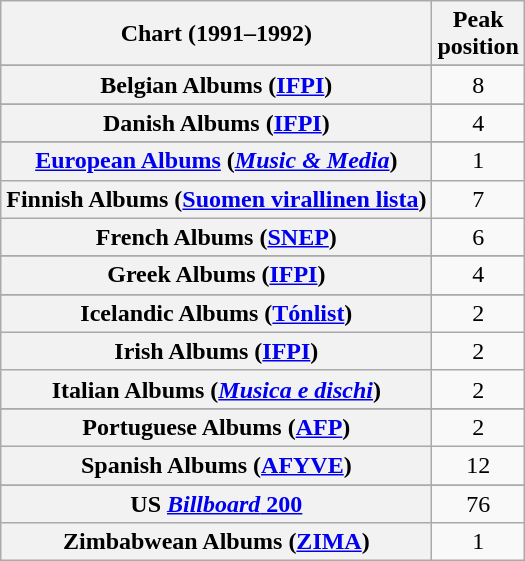<table class="wikitable sortable plainrowheaders" style="text-align:center">
<tr>
<th scope="col">Chart (1991–1992)</th>
<th scope="col">Peak<br>position</th>
</tr>
<tr>
</tr>
<tr>
</tr>
<tr>
<th scope="row">Belgian Albums (<a href='#'>IFPI</a>)</th>
<td>8</td>
</tr>
<tr>
</tr>
<tr>
<th scope="row">Danish Albums (<a href='#'>IFPI</a>)</th>
<td>4</td>
</tr>
<tr>
</tr>
<tr>
<th scope="row"><a href='#'>European Albums</a> (<em><a href='#'>Music & Media</a></em>)</th>
<td>1</td>
</tr>
<tr>
<th scope="row">Finnish Albums (<a href='#'>Suomen virallinen lista</a>)</th>
<td>7</td>
</tr>
<tr>
<th scope="row">French Albums (<a href='#'>SNEP</a>)</th>
<td>6</td>
</tr>
<tr>
</tr>
<tr>
<th scope="row">Greek Albums (<a href='#'>IFPI</a>)</th>
<td>4</td>
</tr>
<tr>
</tr>
<tr>
<th scope="row">Icelandic Albums (<a href='#'>Tónlist</a>)</th>
<td>2</td>
</tr>
<tr>
<th scope="row">Irish Albums (<a href='#'>IFPI</a>)</th>
<td>2</td>
</tr>
<tr>
<th scope="row">Italian Albums (<em><a href='#'>Musica e dischi</a></em>)</th>
<td>2</td>
</tr>
<tr>
</tr>
<tr>
</tr>
<tr>
<th scope="row">Portuguese Albums (<a href='#'>AFP</a>)</th>
<td>2</td>
</tr>
<tr>
<th scope="row">Spanish Albums (<a href='#'>AFYVE</a>)</th>
<td>12</td>
</tr>
<tr>
</tr>
<tr>
</tr>
<tr>
</tr>
<tr>
<th scope="row">US <a href='#'><em>Billboard</em> 200</a></th>
<td>76</td>
</tr>
<tr>
<th scope="row">Zimbabwean Albums (<a href='#'>ZIMA</a>)</th>
<td>1</td>
</tr>
</table>
